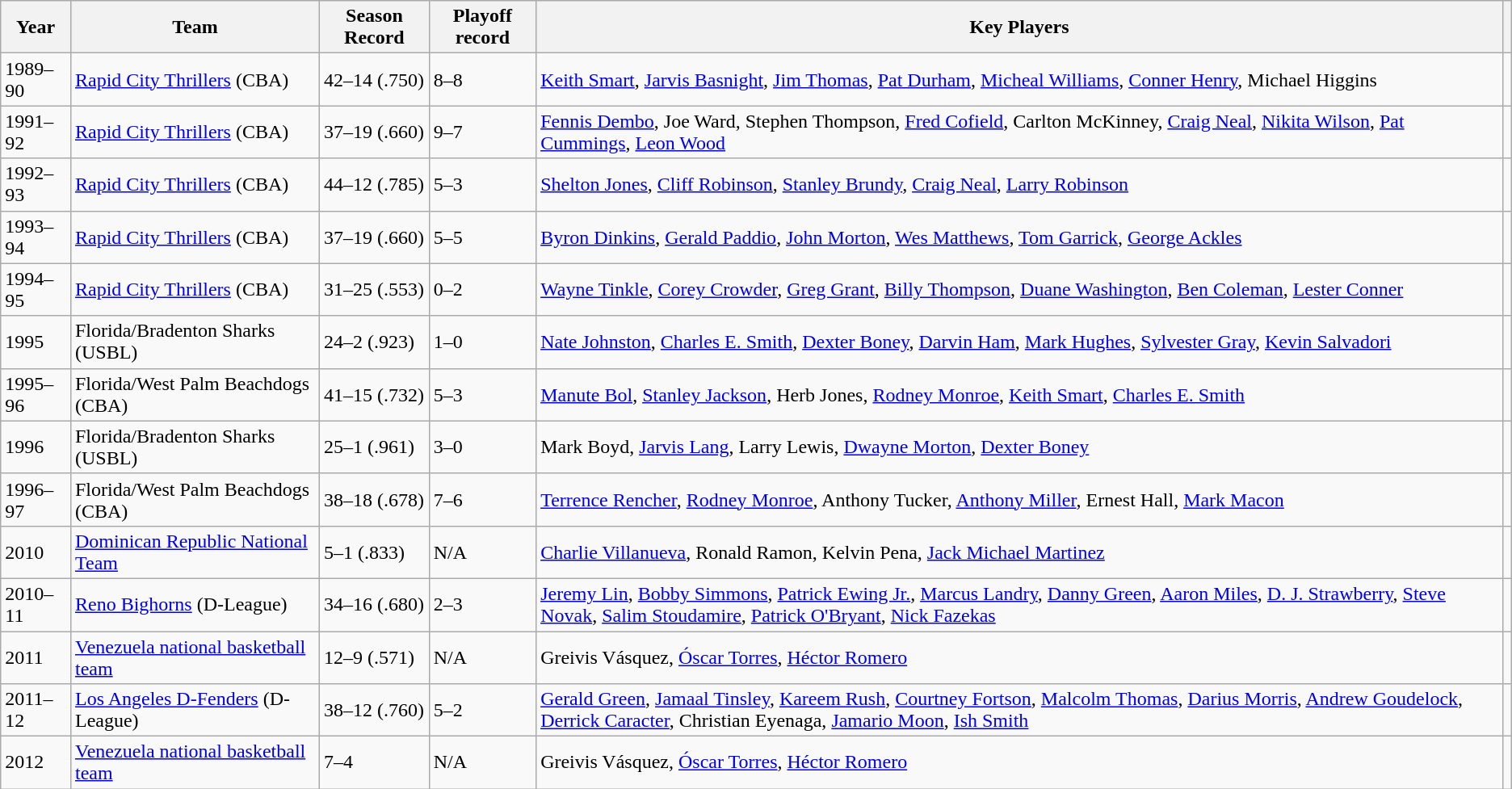<table class="wikitable">
<tr>
<th>Year</th>
<th>Team</th>
<th>Season Record</th>
<th>Playoff record</th>
<th>Key Players</th>
<th></th>
</tr>
<tr>
<td>1989–90</td>
<td><a href='#'>Rapid City Thrillers</a> (CBA)</td>
<td>42–14 (.750)</td>
<td>8–8</td>
<td><a href='#'>Keith Smart</a>, <a href='#'>Jarvis Basnight</a>, <a href='#'>Jim Thomas</a>, <a href='#'>Pat Durham</a>, <a href='#'>Micheal Williams</a>, <a href='#'>Conner Henry</a>, Michael Higgins</td>
<td></td>
</tr>
<tr>
<td>1991–92</td>
<td><a href='#'>Rapid City Thrillers</a> (CBA)</td>
<td>37–19 (.660)</td>
<td>9–7</td>
<td><a href='#'>Fennis Dembo</a>, Joe Ward, Stephen Thompson, <a href='#'>Fred Cofield</a>, Carlton McKinney, <a href='#'>Craig Neal</a>, <a href='#'>Nikita Wilson</a>, <a href='#'>Pat Cummings</a>, <a href='#'>Leon Wood</a></td>
<td></td>
</tr>
<tr>
<td>1992–93</td>
<td><a href='#'>Rapid City Thrillers</a> (CBA)</td>
<td>44–12 (.785)</td>
<td>5–3</td>
<td><a href='#'>Shelton Jones</a>, <a href='#'>Cliff Robinson</a>, <a href='#'>Stanley Brundy</a>, <a href='#'>Craig Neal</a>, <a href='#'>Larry Robinson</a></td>
<td></td>
</tr>
<tr>
<td>1993–94</td>
<td><a href='#'>Rapid City Thrillers</a> (CBA)</td>
<td>37–19 (.660)</td>
<td>5–5</td>
<td><a href='#'>Byron Dinkins</a>, <a href='#'>Gerald Paddio</a>, <a href='#'>John Morton</a>, <a href='#'>Wes Matthews</a>, <a href='#'>Tom Garrick</a>, <a href='#'>George Ackles</a></td>
<td></td>
</tr>
<tr>
<td>1994–95</td>
<td><a href='#'>Rapid City Thrillers</a> (CBA)</td>
<td>31–25 (.553)</td>
<td>0–2</td>
<td><a href='#'>Wayne Tinkle</a>, <a href='#'>Corey Crowder</a>, <a href='#'>Greg Grant</a>, <a href='#'>Billy Thompson</a>, <a href='#'>Duane Washington</a>, <a href='#'>Ben Coleman</a>, <a href='#'>Lester Conner</a></td>
<td></td>
</tr>
<tr>
<td>1995</td>
<td>Florida/Bradenton Sharks (USBL)</td>
<td>24–2 (.923)</td>
<td>1–0</td>
<td><a href='#'>Nate Johnston</a>, <a href='#'>Charles E. Smith</a>, <a href='#'>Dexter Boney</a>, <a href='#'>Darvin Ham</a>, <a href='#'>Mark Hughes</a>, <a href='#'>Sylvester Gray</a>, <a href='#'>Kevin Salvadori</a></td>
<td></td>
</tr>
<tr>
<td>1995–96</td>
<td>Florida/West Palm Beachdogs (CBA)</td>
<td>41–15 (.732)</td>
<td>5–3</td>
<td><a href='#'>Manute Bol</a>, <a href='#'>Stanley Jackson</a>, Herb Jones, <a href='#'>Rodney Monroe</a>, <a href='#'>Keith Smart</a>, <a href='#'>Charles E. Smith</a></td>
<td></td>
</tr>
<tr>
<td>1996</td>
<td>Florida/Bradenton Sharks (USBL)</td>
<td>25–1 (.961)</td>
<td>3–0</td>
<td>Mark Boyd, <a href='#'>Jarvis Lang</a>, Larry Lewis, <a href='#'>Dwayne Morton</a>, <a href='#'>Dexter Boney</a></td>
<td></td>
</tr>
<tr>
<td>1996–97</td>
<td>Florida/West Palm Beachdogs (CBA)</td>
<td>38–18 (.678)</td>
<td>7–6</td>
<td><a href='#'>Terrence Rencher</a>, <a href='#'>Rodney Monroe</a>, Anthony Tucker, <a href='#'>Anthony Miller</a>, Ernest Hall, <a href='#'>Mark Macon</a></td>
<td></td>
</tr>
<tr>
<td>2010</td>
<td><a href='#'>Dominican Republic National Team</a></td>
<td>5–1 (.833)</td>
<td>N/A</td>
<td><a href='#'>Charlie Villanueva</a>, Ronald Ramon, Kelvin Pena, <a href='#'>Jack Michael Martinez</a></td>
<td></td>
</tr>
<tr>
<td>2010–11</td>
<td><a href='#'>Reno Bighorns</a> (D-League)</td>
<td>34–16 (.680)</td>
<td>2–3</td>
<td><a href='#'>Jeremy Lin</a>, <a href='#'>Bobby Simmons</a>, <a href='#'>Patrick Ewing Jr.</a>, <a href='#'>Marcus Landry</a>, <a href='#'>Danny Green</a>, <a href='#'>Aaron Miles</a>, <a href='#'>D. J. Strawberry</a>, <a href='#'>Steve Novak</a>, <a href='#'>Salim Stoudamire</a>, <a href='#'>Patrick O'Bryant</a>, <a href='#'>Nick Fazekas</a></td>
<td></td>
</tr>
<tr>
<td>2011</td>
<td><a href='#'>Venezuela national basketball team</a></td>
<td>12–9 (.571)</td>
<td>N/A</td>
<td>Greivis Vásquez, <a href='#'>Óscar Torres</a>, <a href='#'>Héctor Romero</a></td>
<td></td>
</tr>
<tr>
<td>2011–12</td>
<td><a href='#'>Los Angeles D-Fenders</a> (D-League)</td>
<td>38–12 (.760)</td>
<td>5–2</td>
<td><a href='#'>Gerald Green</a>, <a href='#'>Jamaal Tinsley</a>, <a href='#'>Kareem Rush</a>, <a href='#'>Courtney Fortson</a>, <a href='#'>Malcolm Thomas</a>, <a href='#'>Darius Morris</a>, <a href='#'>Andrew Goudelock</a>, <a href='#'>Derrick Caracter</a>, Christian Eyenaga, <a href='#'>Jamario Moon</a>, <a href='#'>Ish Smith</a></td>
<td></td>
</tr>
<tr>
<td>2012</td>
<td><a href='#'>Venezuela national basketball team</a></td>
<td>7–4</td>
<td>N/A</td>
<td>Greivis Vásquez, <a href='#'>Óscar Torres</a>, <a href='#'>Héctor Romero</a></td>
<td></td>
</tr>
</table>
